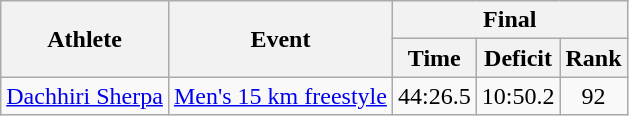<table class="wikitable">
<tr>
<th rowspan="2">Athlete</th>
<th rowspan="2">Event</th>
<th colspan="3">Final</th>
</tr>
<tr>
<th>Time</th>
<th>Deficit</th>
<th>Rank</th>
</tr>
<tr>
<td><a href='#'>Dachhiri Sherpa</a></td>
<td><a href='#'>Men's 15 km freestyle</a></td>
<td align="center">44:26.5</td>
<td align="center">10:50.2</td>
<td align="center">92</td>
</tr>
</table>
